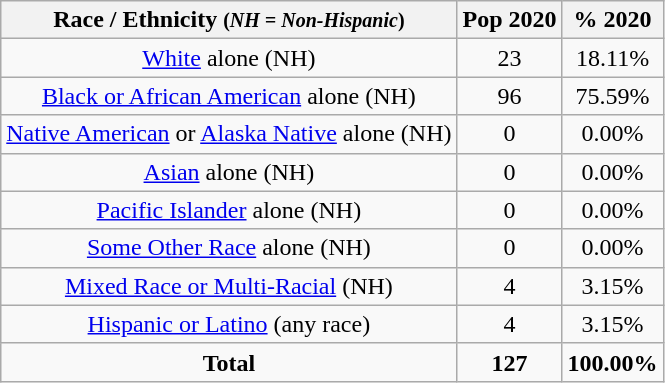<table class="wikitable" style="text-align:center;">
<tr>
<th>Race / Ethnicity <small>(<em>NH = Non-Hispanic</em>)</small></th>
<th>Pop 2020</th>
<th>% 2020</th>
</tr>
<tr>
<td><a href='#'>White</a> alone (NH)</td>
<td>23</td>
<td>18.11%</td>
</tr>
<tr>
<td><a href='#'>Black or African American</a> alone (NH)</td>
<td>96</td>
<td>75.59%</td>
</tr>
<tr>
<td><a href='#'>Native American</a> or <a href='#'>Alaska Native</a> alone (NH)</td>
<td>0</td>
<td>0.00%</td>
</tr>
<tr>
<td><a href='#'>Asian</a> alone (NH)</td>
<td>0</td>
<td>0.00%</td>
</tr>
<tr>
<td><a href='#'>Pacific Islander</a> alone (NH)</td>
<td>0</td>
<td>0.00%</td>
</tr>
<tr>
<td><a href='#'>Some Other Race</a> alone (NH)</td>
<td>0</td>
<td>0.00%</td>
</tr>
<tr>
<td><a href='#'>Mixed Race or Multi-Racial</a> (NH)</td>
<td>4</td>
<td>3.15%</td>
</tr>
<tr>
<td><a href='#'>Hispanic or Latino</a> (any race)</td>
<td>4</td>
<td>3.15%</td>
</tr>
<tr>
<td><strong>Total</strong></td>
<td><strong>127</strong></td>
<td><strong>100.00%</strong></td>
</tr>
</table>
